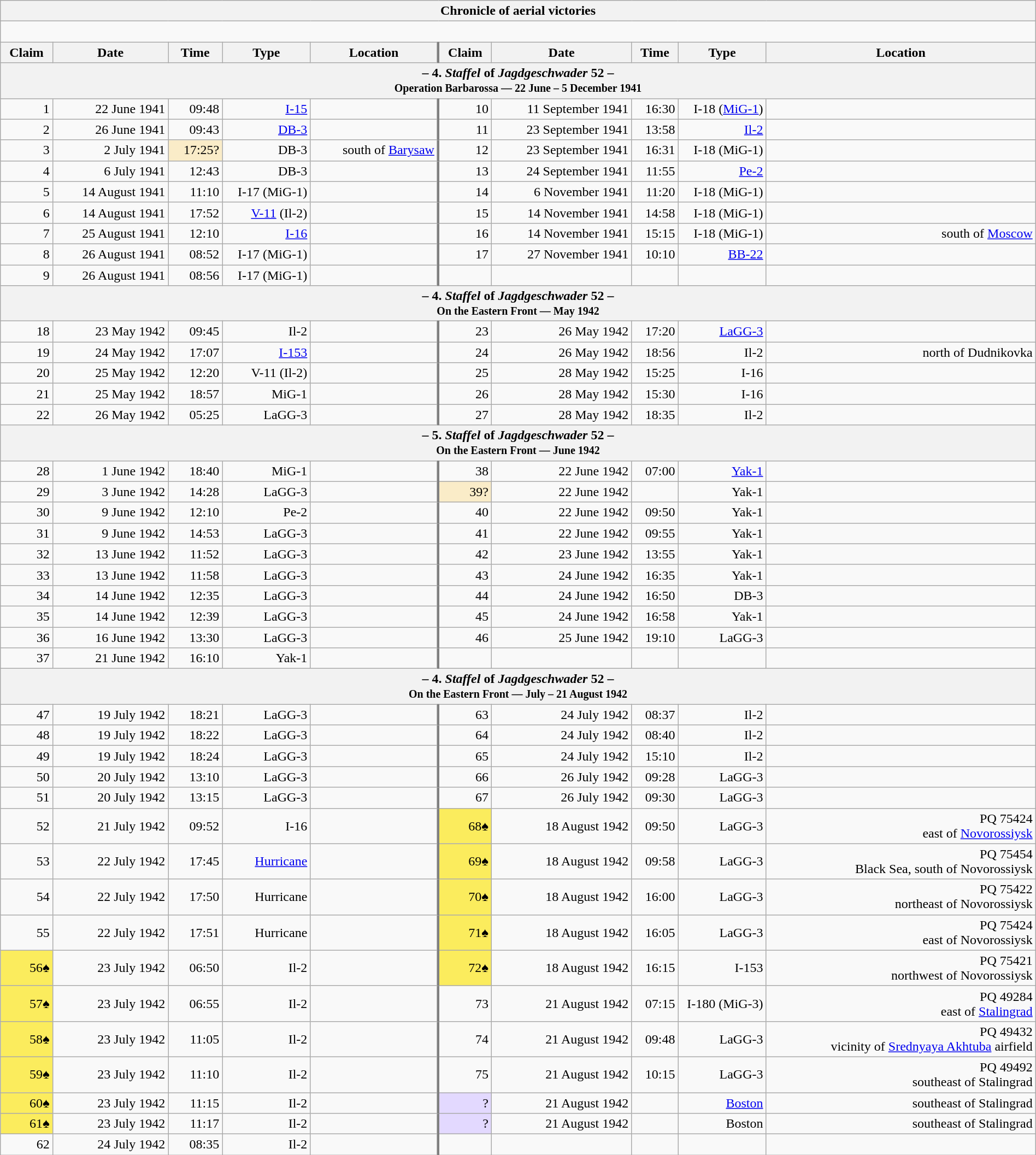<table class="wikitable plainrowheaders collapsible" style="margin-left: auto; margin-right: auto; border: none; text-align:right; width: 100%;">
<tr>
<th colspan="10">Chronicle of aerial victories</th>
</tr>
<tr>
<td colspan="10" style="text-align: left;"><br>

</td>
</tr>
<tr>
<th scope="col">Claim</th>
<th scope="col">Date</th>
<th scope="col">Time</th>
<th scope="col" width="100px">Type</th>
<th scope="col">Location</th>
<th scope="col" style="border-left: 3px solid grey;">Claim</th>
<th scope="col">Date</th>
<th scope="col">Time</th>
<th scope="col" width="100px">Type</th>
<th scope="col">Location</th>
</tr>
<tr>
<th colspan="10">– 4. <em>Staffel</em> of <em>Jagdgeschwader</em> 52 –<br><small>Operation Barbarossa — 22 June – 5 December 1941</small></th>
</tr>
<tr>
<td>1</td>
<td>22 June 1941</td>
<td>09:48</td>
<td><a href='#'>I-15</a></td>
<td></td>
<td style="border-left: 3px solid grey;">10</td>
<td>11 September 1941</td>
<td>16:30</td>
<td>I-18 (<a href='#'>MiG-1</a>)</td>
<td></td>
</tr>
<tr>
<td>2</td>
<td>26 June 1941</td>
<td>09:43</td>
<td><a href='#'>DB-3</a></td>
<td></td>
<td style="border-left: 3px solid grey;">11</td>
<td>23 September 1941</td>
<td>13:58</td>
<td><a href='#'>Il-2</a></td>
<td></td>
</tr>
<tr>
<td>3</td>
<td>2 July 1941</td>
<td style="background:#faecc8">17:25?</td>
<td>DB-3</td>
<td>south of <a href='#'>Barysaw</a></td>
<td style="border-left: 3px solid grey;">12</td>
<td>23 September 1941</td>
<td>16:31</td>
<td>I-18 (MiG-1)</td>
<td></td>
</tr>
<tr>
<td>4</td>
<td>6 July 1941</td>
<td>12:43</td>
<td>DB-3</td>
<td></td>
<td style="border-left: 3px solid grey;">13</td>
<td>24 September 1941</td>
<td>11:55</td>
<td><a href='#'>Pe-2</a></td>
<td></td>
</tr>
<tr>
<td>5</td>
<td>14 August 1941</td>
<td>11:10</td>
<td>I-17 (MiG-1)</td>
<td></td>
<td style="border-left: 3px solid grey;">14</td>
<td>6 November 1941</td>
<td>11:20</td>
<td>I-18 (MiG-1)</td>
<td></td>
</tr>
<tr>
<td>6</td>
<td>14 August 1941</td>
<td>17:52</td>
<td><a href='#'>V-11</a> (Il-2)</td>
<td></td>
<td style="border-left: 3px solid grey;">15</td>
<td>14 November 1941</td>
<td>14:58</td>
<td>I-18 (MiG-1)</td>
<td></td>
</tr>
<tr>
<td>7</td>
<td>25 August 1941</td>
<td>12:10</td>
<td><a href='#'>I-16</a></td>
<td></td>
<td style="border-left: 3px solid grey;">16</td>
<td>14 November 1941</td>
<td>15:15</td>
<td>I-18 (MiG-1)</td>
<td> south of <a href='#'>Moscow</a></td>
</tr>
<tr>
<td>8</td>
<td>26 August 1941</td>
<td>08:52</td>
<td>I-17 (MiG-1)</td>
<td></td>
<td style="border-left: 3px solid grey;">17</td>
<td>27 November 1941</td>
<td>10:10</td>
<td><a href='#'>BB-22</a></td>
<td></td>
</tr>
<tr>
<td>9</td>
<td>26 August 1941</td>
<td>08:56</td>
<td>I-17 (MiG-1)</td>
<td></td>
<td style="border-left: 3px solid grey;"></td>
<td></td>
<td></td>
<td></td>
<td></td>
</tr>
<tr>
<th colspan="10">– 4. <em>Staffel</em> of <em>Jagdgeschwader</em> 52 –<br><small>On the Eastern Front — May 1942</small></th>
</tr>
<tr>
<td>18</td>
<td>23 May 1942</td>
<td>09:45</td>
<td>Il-2</td>
<td></td>
<td style="border-left: 3px solid grey;">23</td>
<td>26 May 1942</td>
<td>17:20</td>
<td><a href='#'>LaGG-3</a></td>
<td></td>
</tr>
<tr>
<td>19</td>
<td>24 May 1942</td>
<td>17:07</td>
<td><a href='#'>I-153</a></td>
<td></td>
<td style="border-left: 3px solid grey;">24</td>
<td>26 May 1942</td>
<td>18:56</td>
<td>Il-2</td>
<td>north of Dudnikovka</td>
</tr>
<tr>
<td>20</td>
<td>25 May 1942</td>
<td>12:20</td>
<td>V-11 (Il-2)</td>
<td></td>
<td style="border-left: 3px solid grey;">25</td>
<td>28 May 1942</td>
<td>15:25</td>
<td>I-16</td>
<td></td>
</tr>
<tr>
<td>21</td>
<td>25 May 1942</td>
<td>18:57</td>
<td>MiG-1</td>
<td></td>
<td style="border-left: 3px solid grey;">26</td>
<td>28 May 1942</td>
<td>15:30</td>
<td>I-16</td>
<td></td>
</tr>
<tr>
<td>22</td>
<td>26 May 1942</td>
<td>05:25</td>
<td>LaGG-3</td>
<td></td>
<td style="border-left: 3px solid grey;">27</td>
<td>28 May 1942</td>
<td>18:35</td>
<td>Il-2</td>
<td></td>
</tr>
<tr>
<th colspan="10">– 5. <em>Staffel</em> of <em>Jagdgeschwader</em> 52 –<br><small>On the Eastern Front — June 1942</small></th>
</tr>
<tr>
<td>28</td>
<td>1 June 1942</td>
<td>18:40</td>
<td>MiG-1</td>
<td></td>
<td style="border-left: 3px solid grey;">38</td>
<td>22 June 1942</td>
<td>07:00</td>
<td><a href='#'>Yak-1</a></td>
<td></td>
</tr>
<tr>
<td>29</td>
<td>3 June 1942</td>
<td>14:28</td>
<td>LaGG-3</td>
<td></td>
<td style="border-left: 3px solid grey; background:#faecc8">39?</td>
<td>22 June 1942</td>
<td></td>
<td>Yak-1</td>
<td></td>
</tr>
<tr>
<td>30</td>
<td>9 June 1942</td>
<td>12:10</td>
<td>Pe-2</td>
<td></td>
<td style="border-left: 3px solid grey;">40</td>
<td>22 June 1942</td>
<td>09:50</td>
<td>Yak-1</td>
<td></td>
</tr>
<tr>
<td>31</td>
<td>9 June 1942</td>
<td>14:53</td>
<td>LaGG-3</td>
<td></td>
<td style="border-left: 3px solid grey;">41</td>
<td>22 June 1942</td>
<td>09:55</td>
<td>Yak-1</td>
<td></td>
</tr>
<tr>
<td>32</td>
<td>13 June 1942</td>
<td>11:52</td>
<td>LaGG-3</td>
<td></td>
<td style="border-left: 3px solid grey;">42</td>
<td>23 June 1942</td>
<td>13:55</td>
<td>Yak-1</td>
<td></td>
</tr>
<tr>
<td>33</td>
<td>13 June 1942</td>
<td>11:58</td>
<td>LaGG-3</td>
<td></td>
<td style="border-left: 3px solid grey;">43</td>
<td>24 June 1942</td>
<td>16:35</td>
<td>Yak-1</td>
<td></td>
</tr>
<tr>
<td>34</td>
<td>14 June 1942</td>
<td>12:35</td>
<td>LaGG-3</td>
<td></td>
<td style="border-left: 3px solid grey;">44</td>
<td>24 June 1942</td>
<td>16:50</td>
<td>DB-3</td>
<td></td>
</tr>
<tr>
<td>35</td>
<td>14 June 1942</td>
<td>12:39</td>
<td>LaGG-3</td>
<td></td>
<td style="border-left: 3px solid grey;">45</td>
<td>24 June 1942</td>
<td>16:58</td>
<td>Yak-1</td>
<td></td>
</tr>
<tr>
<td>36</td>
<td>16 June 1942</td>
<td>13:30</td>
<td>LaGG-3</td>
<td></td>
<td style="border-left: 3px solid grey;">46</td>
<td>25 June 1942</td>
<td>19:10</td>
<td>LaGG-3</td>
<td></td>
</tr>
<tr>
<td>37</td>
<td>21 June 1942</td>
<td>16:10</td>
<td>Yak-1</td>
<td></td>
<td style="border-left: 3px solid grey;"></td>
<td></td>
<td></td>
<td></td>
<td></td>
</tr>
<tr>
<th colspan="10">– 4. <em>Staffel</em> of <em>Jagdgeschwader</em> 52 –<br><small>On the Eastern Front — July – 21 August 1942</small></th>
</tr>
<tr>
<td>47</td>
<td>19 July 1942</td>
<td>18:21</td>
<td>LaGG-3</td>
<td></td>
<td style="border-left: 3px solid grey;">63</td>
<td>24 July 1942</td>
<td>08:37</td>
<td>Il-2</td>
<td></td>
</tr>
<tr>
<td>48</td>
<td>19 July 1942</td>
<td>18:22</td>
<td>LaGG-3</td>
<td></td>
<td style="border-left: 3px solid grey;">64</td>
<td>24 July 1942</td>
<td>08:40</td>
<td>Il-2</td>
<td></td>
</tr>
<tr>
<td>49</td>
<td>19 July 1942</td>
<td>18:24</td>
<td>LaGG-3</td>
<td></td>
<td style="border-left: 3px solid grey;">65</td>
<td>24 July 1942</td>
<td>15:10</td>
<td>Il-2</td>
<td></td>
</tr>
<tr>
<td>50</td>
<td>20 July 1942</td>
<td>13:10</td>
<td>LaGG-3</td>
<td></td>
<td style="border-left: 3px solid grey;">66</td>
<td>26 July 1942</td>
<td>09:28</td>
<td>LaGG-3</td>
<td></td>
</tr>
<tr>
<td>51</td>
<td>20 July 1942</td>
<td>13:15</td>
<td>LaGG-3</td>
<td></td>
<td style="border-left: 3px solid grey;">67</td>
<td>26 July 1942</td>
<td>09:30</td>
<td>LaGG-3</td>
<td></td>
</tr>
<tr>
<td>52</td>
<td>21 July 1942</td>
<td>09:52</td>
<td>I-16</td>
<td></td>
<td style="border-left: 3px solid grey; background:#fbec5d;">68♠</td>
<td>18 August 1942</td>
<td>09:50</td>
<td>LaGG-3</td>
<td>PQ 75424<br> east of <a href='#'>Novorossiysk</a></td>
</tr>
<tr>
<td>53</td>
<td>22 July 1942</td>
<td>17:45</td>
<td><a href='#'>Hurricane</a></td>
<td></td>
<td style="border-left: 3px solid grey; background:#fbec5d;">69♠</td>
<td>18 August 1942</td>
<td>09:58</td>
<td>LaGG-3</td>
<td>PQ 75454<br>Black Sea,  south of Novorossiysk</td>
</tr>
<tr>
<td>54</td>
<td>22 July 1942</td>
<td>17:50</td>
<td>Hurricane</td>
<td></td>
<td style="border-left: 3px solid grey; background:#fbec5d;">70♠</td>
<td>18 August 1942</td>
<td>16:00</td>
<td>LaGG-3</td>
<td>PQ 75422<br>northeast of Novorossiysk</td>
</tr>
<tr>
<td>55</td>
<td>22 July 1942</td>
<td>17:51</td>
<td>Hurricane</td>
<td></td>
<td style="border-left: 3px solid grey; background:#fbec5d;">71♠</td>
<td>18 August 1942</td>
<td>16:05</td>
<td>LaGG-3</td>
<td>PQ 75424<br> east of Novorossiysk</td>
</tr>
<tr>
<td style="background:#fbec5d;">56♠</td>
<td>23 July 1942</td>
<td>06:50</td>
<td>Il-2</td>
<td></td>
<td style="border-left: 3px solid grey; background:#fbec5d;">72♠</td>
<td>18 August 1942</td>
<td>16:15</td>
<td>I-153</td>
<td>PQ 75421<br>northwest of Novorossiysk</td>
</tr>
<tr>
<td style="background:#fbec5d;">57♠</td>
<td>23 July 1942</td>
<td>06:55</td>
<td>Il-2</td>
<td></td>
<td style="border-left: 3px solid grey;">73</td>
<td>21 August 1942</td>
<td>07:15</td>
<td>I-180 (MiG-3)</td>
<td>PQ 49284<br> east of <a href='#'>Stalingrad</a></td>
</tr>
<tr>
<td style="background:#fbec5d;">58♠</td>
<td>23 July 1942</td>
<td>11:05</td>
<td>Il-2</td>
<td></td>
<td style="border-left: 3px solid grey;">74</td>
<td>21 August 1942</td>
<td>09:48</td>
<td>LaGG-3</td>
<td>PQ 49432<br>vicinity of <a href='#'>Srednyaya Akhtuba</a> airfield</td>
</tr>
<tr>
<td style="background:#fbec5d;">59♠</td>
<td>23 July 1942</td>
<td>11:10</td>
<td>Il-2</td>
<td></td>
<td style="border-left: 3px solid grey;">75</td>
<td>21 August 1942</td>
<td>10:15</td>
<td>LaGG-3</td>
<td>PQ 49492<br> southeast of Stalingrad</td>
</tr>
<tr>
<td style="background:#fbec5d;">60♠</td>
<td>23 July 1942</td>
<td>11:15</td>
<td>Il-2</td>
<td></td>
<td style="border-left: 3px solid grey; background:#e3d9ff;">?</td>
<td>21 August 1942</td>
<td></td>
<td><a href='#'>Boston</a></td>
<td> southeast of Stalingrad</td>
</tr>
<tr>
<td style="background:#fbec5d;">61♠</td>
<td>23 July 1942</td>
<td>11:17</td>
<td>Il-2</td>
<td></td>
<td style="border-left: 3px solid grey; background:#e3d9ff;">?</td>
<td>21 August 1942</td>
<td></td>
<td>Boston</td>
<td> southeast of Stalingrad</td>
</tr>
<tr>
<td>62</td>
<td>24 July 1942</td>
<td>08:35</td>
<td>Il-2</td>
<td></td>
<td style="border-left: 3px solid grey;"></td>
<td></td>
<td></td>
<td></td>
<td></td>
</tr>
</table>
